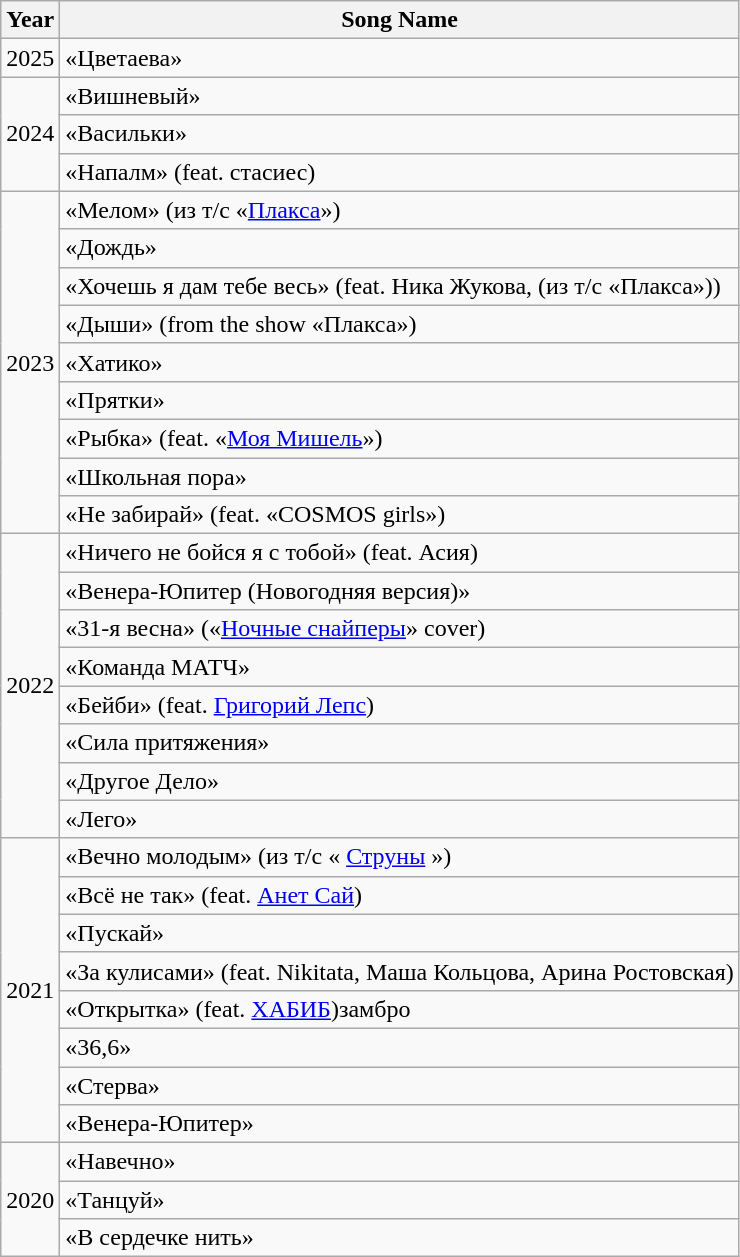<table class="wikitable sortable">
<tr>
<th>Year</th>
<th>Song Name</th>
</tr>
<tr>
<td>2025</td>
<td>«Цветаева»</td>
</tr>
<tr>
<td rowspan="3">2024</td>
<td>«Вишневый»</td>
</tr>
<tr>
<td>«Васильки»</td>
</tr>
<tr>
<td>«Напалм» (feat. стасиес)</td>
</tr>
<tr>
<td rowspan="9">2023</td>
<td>«Мелом» (из т/с «<a href='#'>Плакса</a>»)</td>
</tr>
<tr>
<td>«Дождь»</td>
</tr>
<tr>
<td>«Хочешь я дам тебе весь» (feat. Ника Жукова, (из т/с «Плакса»))</td>
</tr>
<tr>
<td>«Дыши» (from the show «Плакса»)</td>
</tr>
<tr>
<td>«Хатико»</td>
</tr>
<tr>
<td>«Прятки»</td>
</tr>
<tr>
<td>«Рыбка» (feat. «<a href='#'>Моя Мишель</a>»)</td>
</tr>
<tr>
<td>«Школьная пора»</td>
</tr>
<tr>
<td>«Не забирай» (feat. «COSMOS girls»)</td>
</tr>
<tr>
<td rowspan="8">2022</td>
<td>«Ничего не бойся я с тобой» (feat. Асия)</td>
</tr>
<tr>
<td>«Венера-Юпитер (Новогодняя версия)»</td>
</tr>
<tr>
<td>«31-я весна» («<a href='#'>Ночные снайперы</a>» cover)</td>
</tr>
<tr>
<td>«Команда МАТЧ»</td>
</tr>
<tr>
<td>«Бейби» (feat. <a href='#'>Григорий Лепс</a>)</td>
</tr>
<tr>
<td>«Сила притяжения»</td>
</tr>
<tr>
<td>«Другое Дело»</td>
</tr>
<tr>
<td>«Лего»</td>
</tr>
<tr>
<td rowspan="8">2021</td>
<td>«Вечно молодым» (из т/с « <a href='#'>Струны</a> »)</td>
</tr>
<tr>
<td>«Всё не так» (feat. <a href='#'>Анет Сай</a>)</td>
</tr>
<tr>
<td>«Пускай»</td>
</tr>
<tr>
<td>«За кулисами» (feat. Nikitata, Маша Кольцова, Арина Ростовская)</td>
</tr>
<tr>
<td>«Открытка» (feat. <a href='#'>ХАБИБ</a>)замбро</td>
</tr>
<tr>
<td>«36,6»</td>
</tr>
<tr>
<td>«Стерва»</td>
</tr>
<tr>
<td>«Венера-Юпитер»</td>
</tr>
<tr>
<td rowspan="3">2020</td>
<td>«Навечно»</td>
</tr>
<tr>
<td>«Танцуй»</td>
</tr>
<tr>
<td>«В сердечке нить»</td>
</tr>
</table>
